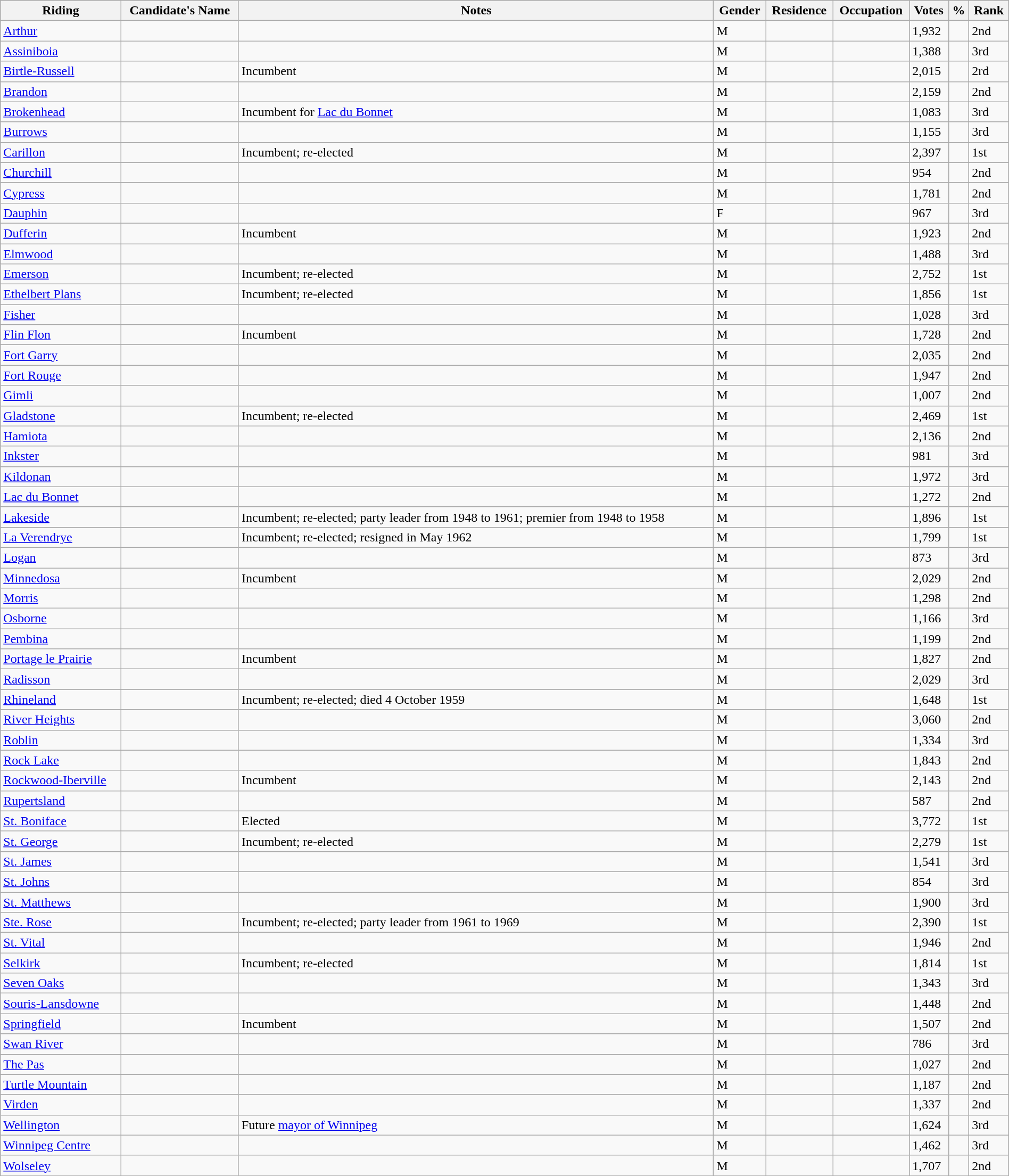<table class="wikitable sortable" width="100%">
<tr>
<th>Riding</th>
<th>Candidate's Name</th>
<th>Notes</th>
<th>Gender</th>
<th>Residence</th>
<th>Occupation</th>
<th>Votes</th>
<th>%</th>
<th>Rank</th>
</tr>
<tr>
<td><a href='#'>Arthur</a></td>
<td></td>
<td></td>
<td>M</td>
<td></td>
<td></td>
<td>1,932</td>
<td></td>
<td>2nd</td>
</tr>
<tr>
<td><a href='#'>Assiniboia</a></td>
<td></td>
<td></td>
<td>M</td>
<td></td>
<td></td>
<td>1,388</td>
<td></td>
<td>3rd</td>
</tr>
<tr>
<td><a href='#'>Birtle-Russell</a></td>
<td></td>
<td>Incumbent</td>
<td>M</td>
<td></td>
<td></td>
<td>2,015</td>
<td></td>
<td>2rd</td>
</tr>
<tr>
<td><a href='#'>Brandon</a></td>
<td></td>
<td></td>
<td>M</td>
<td></td>
<td></td>
<td>2,159</td>
<td></td>
<td>2nd</td>
</tr>
<tr>
<td><a href='#'>Brokenhead</a></td>
<td></td>
<td>Incumbent for <a href='#'>Lac du Bonnet</a></td>
<td>M</td>
<td></td>
<td></td>
<td>1,083</td>
<td></td>
<td>3rd</td>
</tr>
<tr>
<td><a href='#'>Burrows</a></td>
<td></td>
<td></td>
<td>M</td>
<td></td>
<td></td>
<td>1,155</td>
<td></td>
<td>3rd</td>
</tr>
<tr>
<td><a href='#'>Carillon</a></td>
<td></td>
<td>Incumbent; re-elected</td>
<td>M</td>
<td></td>
<td></td>
<td>2,397</td>
<td></td>
<td>1st</td>
</tr>
<tr>
<td><a href='#'>Churchill</a></td>
<td></td>
<td></td>
<td>M</td>
<td></td>
<td></td>
<td>954</td>
<td></td>
<td>2nd</td>
</tr>
<tr>
<td><a href='#'>Cypress</a></td>
<td></td>
<td></td>
<td>M</td>
<td></td>
<td></td>
<td>1,781</td>
<td></td>
<td>2nd</td>
</tr>
<tr>
<td><a href='#'>Dauphin</a></td>
<td></td>
<td></td>
<td>F</td>
<td></td>
<td></td>
<td>967</td>
<td></td>
<td>3rd</td>
</tr>
<tr>
<td><a href='#'>Dufferin</a></td>
<td></td>
<td>Incumbent</td>
<td>M</td>
<td></td>
<td></td>
<td>1,923</td>
<td></td>
<td>2nd</td>
</tr>
<tr>
<td><a href='#'>Elmwood</a></td>
<td></td>
<td></td>
<td>M</td>
<td></td>
<td></td>
<td>1,488</td>
<td></td>
<td>3rd</td>
</tr>
<tr>
<td><a href='#'>Emerson</a></td>
<td></td>
<td>Incumbent; re-elected</td>
<td>M</td>
<td></td>
<td></td>
<td>2,752</td>
<td></td>
<td>1st</td>
</tr>
<tr>
<td><a href='#'>Ethelbert Plans</a></td>
<td></td>
<td>Incumbent; re-elected</td>
<td>M</td>
<td></td>
<td></td>
<td>1,856</td>
<td></td>
<td>1st</td>
</tr>
<tr>
<td><a href='#'>Fisher</a></td>
<td></td>
<td></td>
<td>M</td>
<td></td>
<td></td>
<td>1,028</td>
<td></td>
<td>3rd</td>
</tr>
<tr>
<td><a href='#'>Flin Flon</a></td>
<td></td>
<td>Incumbent</td>
<td>M</td>
<td></td>
<td></td>
<td>1,728</td>
<td></td>
<td>2nd</td>
</tr>
<tr>
<td><a href='#'>Fort Garry</a></td>
<td></td>
<td></td>
<td>M</td>
<td></td>
<td></td>
<td>2,035</td>
<td></td>
<td>2nd</td>
</tr>
<tr>
<td><a href='#'>Fort Rouge</a></td>
<td></td>
<td></td>
<td>M</td>
<td></td>
<td></td>
<td>1,947</td>
<td></td>
<td>2nd</td>
</tr>
<tr>
<td><a href='#'>Gimli</a></td>
<td></td>
<td></td>
<td>M</td>
<td></td>
<td></td>
<td>1,007</td>
<td></td>
<td>2nd</td>
</tr>
<tr>
<td><a href='#'>Gladstone</a></td>
<td></td>
<td>Incumbent; re-elected</td>
<td>M</td>
<td></td>
<td></td>
<td>2,469</td>
<td></td>
<td>1st</td>
</tr>
<tr>
<td><a href='#'>Hamiota</a></td>
<td></td>
<td></td>
<td>M</td>
<td></td>
<td></td>
<td>2,136</td>
<td></td>
<td>2nd</td>
</tr>
<tr>
<td><a href='#'>Inkster</a></td>
<td></td>
<td></td>
<td>M</td>
<td></td>
<td></td>
<td>981</td>
<td></td>
<td>3rd</td>
</tr>
<tr>
<td><a href='#'>Kildonan</a></td>
<td></td>
<td></td>
<td>M</td>
<td></td>
<td></td>
<td>1,972</td>
<td></td>
<td>3rd</td>
</tr>
<tr>
<td><a href='#'>Lac du Bonnet</a></td>
<td></td>
<td></td>
<td>M</td>
<td></td>
<td></td>
<td>1,272</td>
<td></td>
<td>2nd</td>
</tr>
<tr>
<td><a href='#'>Lakeside</a></td>
<td></td>
<td>Incumbent; re-elected; party leader from 1948 to 1961; premier from 1948 to 1958</td>
<td>M</td>
<td></td>
<td></td>
<td>1,896</td>
<td></td>
<td>1st</td>
</tr>
<tr>
<td><a href='#'>La Verendrye</a></td>
<td></td>
<td>Incumbent; re-elected; resigned in May 1962</td>
<td>M</td>
<td></td>
<td></td>
<td>1,799</td>
<td></td>
<td>1st</td>
</tr>
<tr>
<td><a href='#'>Logan</a></td>
<td></td>
<td></td>
<td>M</td>
<td></td>
<td></td>
<td>873</td>
<td></td>
<td>3rd</td>
</tr>
<tr>
<td><a href='#'>Minnedosa</a></td>
<td></td>
<td>Incumbent</td>
<td>M</td>
<td></td>
<td></td>
<td>2,029</td>
<td></td>
<td>2nd</td>
</tr>
<tr>
<td><a href='#'>Morris</a></td>
<td></td>
<td></td>
<td>M</td>
<td></td>
<td></td>
<td>1,298</td>
<td></td>
<td>2nd</td>
</tr>
<tr>
<td><a href='#'>Osborne</a></td>
<td></td>
<td></td>
<td>M</td>
<td></td>
<td></td>
<td>1,166</td>
<td></td>
<td>3rd</td>
</tr>
<tr>
<td><a href='#'>Pembina</a></td>
<td></td>
<td></td>
<td>M</td>
<td></td>
<td></td>
<td>1,199</td>
<td></td>
<td>2nd</td>
</tr>
<tr>
<td><a href='#'>Portage le Prairie</a></td>
<td></td>
<td>Incumbent</td>
<td>M</td>
<td></td>
<td></td>
<td>1,827</td>
<td></td>
<td>2nd</td>
</tr>
<tr>
<td><a href='#'>Radisson</a></td>
<td></td>
<td></td>
<td>M</td>
<td></td>
<td></td>
<td>2,029</td>
<td></td>
<td>3rd</td>
</tr>
<tr>
<td><a href='#'>Rhineland</a></td>
<td></td>
<td>Incumbent; re-elected; died 4 October 1959</td>
<td>M</td>
<td></td>
<td></td>
<td>1,648</td>
<td></td>
<td>1st</td>
</tr>
<tr>
<td><a href='#'>River Heights</a></td>
<td></td>
<td></td>
<td>M</td>
<td></td>
<td></td>
<td>3,060</td>
<td></td>
<td>2nd</td>
</tr>
<tr>
<td><a href='#'>Roblin</a></td>
<td></td>
<td></td>
<td>M</td>
<td></td>
<td></td>
<td>1,334</td>
<td></td>
<td>3rd</td>
</tr>
<tr>
<td><a href='#'>Rock Lake</a></td>
<td></td>
<td></td>
<td>M</td>
<td></td>
<td></td>
<td>1,843</td>
<td></td>
<td>2nd</td>
</tr>
<tr>
<td><a href='#'>Rockwood-Iberville</a></td>
<td></td>
<td>Incumbent</td>
<td>M</td>
<td></td>
<td></td>
<td>2,143</td>
<td></td>
<td>2nd</td>
</tr>
<tr>
<td><a href='#'>Rupertsland</a></td>
<td></td>
<td></td>
<td>M</td>
<td></td>
<td></td>
<td>587</td>
<td></td>
<td>2nd</td>
</tr>
<tr>
<td><a href='#'>St. Boniface</a></td>
<td></td>
<td>Elected</td>
<td>M</td>
<td></td>
<td></td>
<td>3,772</td>
<td></td>
<td>1st</td>
</tr>
<tr>
<td><a href='#'>St. George</a></td>
<td></td>
<td>Incumbent; re-elected</td>
<td>M</td>
<td></td>
<td></td>
<td>2,279</td>
<td></td>
<td>1st</td>
</tr>
<tr>
<td><a href='#'>St. James</a></td>
<td></td>
<td></td>
<td>M</td>
<td></td>
<td></td>
<td>1,541</td>
<td></td>
<td>3rd</td>
</tr>
<tr>
<td><a href='#'>St. Johns</a></td>
<td></td>
<td></td>
<td>M</td>
<td></td>
<td></td>
<td>854</td>
<td></td>
<td>3rd</td>
</tr>
<tr>
<td><a href='#'>St. Matthews</a></td>
<td></td>
<td></td>
<td>M</td>
<td></td>
<td></td>
<td>1,900</td>
<td></td>
<td>3rd</td>
</tr>
<tr>
<td><a href='#'>Ste. Rose</a></td>
<td></td>
<td>Incumbent; re-elected; party leader from 1961 to 1969</td>
<td>M</td>
<td></td>
<td></td>
<td>2,390</td>
<td></td>
<td>1st</td>
</tr>
<tr>
<td><a href='#'>St. Vital</a></td>
<td></td>
<td></td>
<td>M</td>
<td></td>
<td></td>
<td>1,946</td>
<td></td>
<td>2nd</td>
</tr>
<tr>
<td><a href='#'>Selkirk</a></td>
<td></td>
<td>Incumbent; re-elected</td>
<td>M</td>
<td></td>
<td></td>
<td>1,814</td>
<td></td>
<td>1st</td>
</tr>
<tr>
<td><a href='#'>Seven Oaks</a></td>
<td></td>
<td></td>
<td>M</td>
<td></td>
<td></td>
<td>1,343</td>
<td></td>
<td>3rd</td>
</tr>
<tr>
<td><a href='#'>Souris-Lansdowne</a></td>
<td></td>
<td></td>
<td>M</td>
<td></td>
<td></td>
<td>1,448</td>
<td></td>
<td>2nd</td>
</tr>
<tr>
<td><a href='#'>Springfield</a></td>
<td></td>
<td>Incumbent</td>
<td>M</td>
<td></td>
<td></td>
<td>1,507</td>
<td></td>
<td>2nd</td>
</tr>
<tr>
<td><a href='#'>Swan River</a></td>
<td></td>
<td></td>
<td>M</td>
<td></td>
<td></td>
<td>786</td>
<td></td>
<td>3rd</td>
</tr>
<tr>
<td><a href='#'>The Pas</a></td>
<td></td>
<td></td>
<td>M</td>
<td></td>
<td></td>
<td>1,027</td>
<td></td>
<td>2nd</td>
</tr>
<tr>
<td><a href='#'>Turtle Mountain</a></td>
<td></td>
<td></td>
<td>M</td>
<td></td>
<td></td>
<td>1,187</td>
<td></td>
<td>2nd</td>
</tr>
<tr>
<td><a href='#'>Virden</a></td>
<td></td>
<td></td>
<td>M</td>
<td></td>
<td></td>
<td>1,337</td>
<td></td>
<td>2nd</td>
</tr>
<tr>
<td><a href='#'>Wellington</a></td>
<td></td>
<td>Future <a href='#'>mayor of Winnipeg</a></td>
<td>M</td>
<td></td>
<td></td>
<td>1,624</td>
<td></td>
<td>3rd</td>
</tr>
<tr>
<td><a href='#'>Winnipeg Centre</a></td>
<td></td>
<td></td>
<td>M</td>
<td></td>
<td></td>
<td>1,462</td>
<td></td>
<td>3rd</td>
</tr>
<tr>
<td><a href='#'>Wolseley</a></td>
<td></td>
<td></td>
<td>M</td>
<td></td>
<td></td>
<td>1,707</td>
<td></td>
<td>2nd</td>
</tr>
</table>
